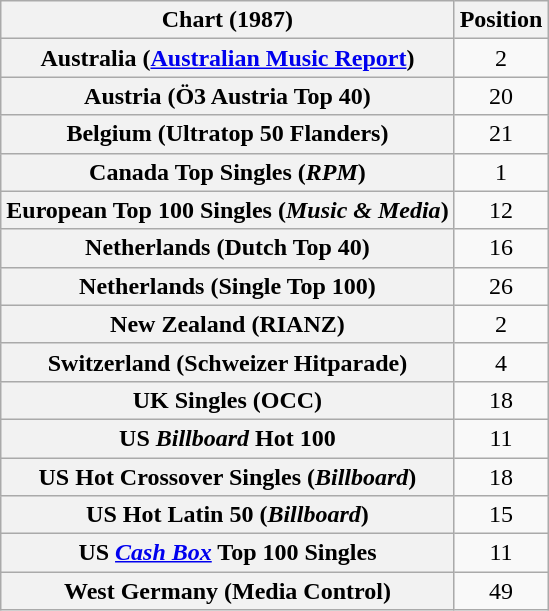<table class="wikitable plainrowheaders sortable" style="text-align:center">
<tr>
<th>Chart (1987)</th>
<th>Position</th>
</tr>
<tr>
<th scope="row">Australia (<a href='#'>Australian Music Report</a>)</th>
<td>2</td>
</tr>
<tr>
<th scope="row">Austria (Ö3 Austria Top 40)</th>
<td>20</td>
</tr>
<tr>
<th scope="row">Belgium (Ultratop 50 Flanders)</th>
<td>21</td>
</tr>
<tr>
<th scope="row">Canada Top Singles (<em>RPM</em>)</th>
<td>1</td>
</tr>
<tr>
<th scope="row">European Top 100 Singles (<em>Music & Media</em>)</th>
<td>12</td>
</tr>
<tr>
<th scope="row">Netherlands (Dutch Top 40)</th>
<td>16</td>
</tr>
<tr>
<th scope="row">Netherlands (Single Top 100)</th>
<td>26</td>
</tr>
<tr>
<th scope="row">New Zealand (RIANZ)</th>
<td>2</td>
</tr>
<tr>
<th scope="row">Switzerland (Schweizer Hitparade)</th>
<td>4</td>
</tr>
<tr>
<th scope="row">UK Singles (OCC)</th>
<td>18</td>
</tr>
<tr>
<th scope="row">US <em>Billboard</em> Hot 100</th>
<td>11</td>
</tr>
<tr>
<th scope="row">US Hot Crossover Singles (<em>Billboard</em>)</th>
<td>18</td>
</tr>
<tr>
<th scope="row">US Hot Latin 50 (<em>Billboard</em>)</th>
<td>15</td>
</tr>
<tr>
<th scope="row">US <em><a href='#'>Cash Box</a></em> Top 100 Singles</th>
<td>11</td>
</tr>
<tr>
<th scope="row">West Germany (Media Control)</th>
<td>49</td>
</tr>
</table>
